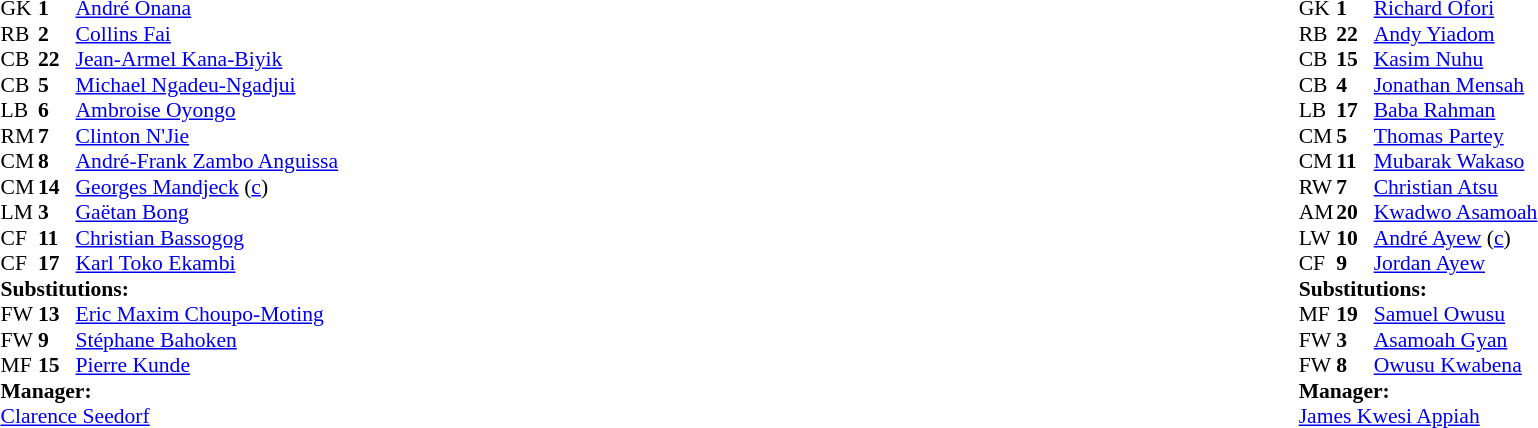<table width="100%">
<tr>
<td valign="top" width="40%"><br><table style="font-size:90%" cellspacing="0" cellpadding="0">
<tr>
<th width=25></th>
<th width=25></th>
</tr>
<tr>
<td>GK</td>
<td><strong>1</strong></td>
<td><a href='#'>André Onana</a></td>
</tr>
<tr>
<td>RB</td>
<td><strong>2</strong></td>
<td><a href='#'>Collins Fai</a></td>
</tr>
<tr>
<td>CB</td>
<td><strong>22</strong></td>
<td><a href='#'>Jean-Armel Kana-Biyik</a></td>
</tr>
<tr>
<td>CB</td>
<td><strong>5</strong></td>
<td><a href='#'>Michael Ngadeu-Ngadjui</a></td>
</tr>
<tr>
<td>LB</td>
<td><strong>6</strong></td>
<td><a href='#'>Ambroise Oyongo</a></td>
</tr>
<tr>
<td>RM</td>
<td><strong>7</strong></td>
<td><a href='#'>Clinton N'Jie</a></td>
</tr>
<tr>
<td>CM</td>
<td><strong>8</strong></td>
<td><a href='#'>André-Frank Zambo Anguissa</a></td>
<td></td>
<td></td>
</tr>
<tr>
<td>CM</td>
<td><strong>14</strong></td>
<td><a href='#'>Georges Mandjeck</a> (<a href='#'>c</a>)</td>
</tr>
<tr>
<td>LM</td>
<td><strong>3</strong></td>
<td><a href='#'>Gaëtan Bong</a></td>
<td></td>
<td></td>
</tr>
<tr>
<td>CF</td>
<td><strong>11</strong></td>
<td><a href='#'>Christian Bassogog</a></td>
</tr>
<tr>
<td>CF</td>
<td><strong>17</strong></td>
<td><a href='#'>Karl Toko Ekambi</a></td>
<td></td>
<td></td>
</tr>
<tr>
<td colspan=3><strong>Substitutions:</strong></td>
</tr>
<tr>
<td>FW</td>
<td><strong>13</strong></td>
<td><a href='#'>Eric Maxim Choupo-Moting</a></td>
<td></td>
<td></td>
</tr>
<tr>
<td>FW</td>
<td><strong>9</strong></td>
<td><a href='#'>Stéphane Bahoken</a></td>
<td></td>
<td></td>
</tr>
<tr>
<td>MF</td>
<td><strong>15</strong></td>
<td><a href='#'>Pierre Kunde</a></td>
<td></td>
<td></td>
</tr>
<tr>
<td colspan=3><strong>Manager:</strong></td>
</tr>
<tr>
<td colspan=3> <a href='#'>Clarence Seedorf</a></td>
</tr>
</table>
</td>
<td valign="top"></td>
<td valign="top" width="50%"><br><table style="font-size:90%; margin:auto" cellspacing="0" cellpadding="0">
<tr>
<th width=25></th>
<th width=25></th>
</tr>
<tr>
<td>GK</td>
<td><strong>1</strong></td>
<td><a href='#'>Richard Ofori</a></td>
</tr>
<tr>
<td>RB</td>
<td><strong>22</strong></td>
<td><a href='#'>Andy Yiadom</a></td>
</tr>
<tr>
<td>CB</td>
<td><strong>15</strong></td>
<td><a href='#'>Kasim Nuhu</a></td>
<td></td>
</tr>
<tr>
<td>CB</td>
<td><strong>4</strong></td>
<td><a href='#'>Jonathan Mensah</a></td>
</tr>
<tr>
<td>LB</td>
<td><strong>17</strong></td>
<td><a href='#'>Baba Rahman</a></td>
</tr>
<tr>
<td>CM</td>
<td><strong>5</strong></td>
<td><a href='#'>Thomas Partey</a></td>
</tr>
<tr>
<td>CM</td>
<td><strong>11</strong></td>
<td><a href='#'>Mubarak Wakaso</a></td>
</tr>
<tr>
<td>RW</td>
<td><strong>7</strong></td>
<td><a href='#'>Christian Atsu</a></td>
<td></td>
<td></td>
</tr>
<tr>
<td>AM</td>
<td><strong>20</strong></td>
<td><a href='#'>Kwadwo Asamoah</a></td>
<td></td>
<td></td>
</tr>
<tr>
<td>LW</td>
<td><strong>10</strong></td>
<td><a href='#'>André Ayew</a> (<a href='#'>c</a>)</td>
<td></td>
<td></td>
</tr>
<tr>
<td>CF</td>
<td><strong>9</strong></td>
<td><a href='#'>Jordan Ayew</a></td>
</tr>
<tr>
<td colspan=3><strong>Substitutions:</strong></td>
</tr>
<tr>
<td>MF</td>
<td><strong>19</strong></td>
<td><a href='#'>Samuel Owusu</a></td>
<td></td>
<td></td>
</tr>
<tr>
<td>FW</td>
<td><strong>3</strong></td>
<td><a href='#'>Asamoah Gyan</a></td>
<td></td>
<td></td>
</tr>
<tr>
<td>FW</td>
<td><strong>8</strong></td>
<td><a href='#'>Owusu Kwabena</a></td>
<td></td>
<td></td>
</tr>
<tr>
<td colspan=3><strong>Manager:</strong></td>
</tr>
<tr>
<td colspan=3><a href='#'>James Kwesi Appiah</a></td>
</tr>
</table>
</td>
</tr>
</table>
